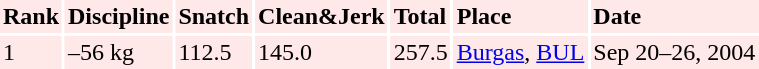<table border=0 cellpadding=2 cellspacing=2>
<tr bgcolor=#FFE8E8>
<td><strong>Rank</strong></td>
<td><strong>Discipline</strong></td>
<td><strong>Snatch</strong></td>
<td><strong>Clean&Jerk</strong></td>
<td><strong>Total</strong></td>
<td><strong>Place</strong></td>
<td><strong>Date</strong></td>
</tr>
<tr bgcolor=#FFE8E8>
<td>1</td>
<td>–56 kg</td>
<td>112.5</td>
<td>145.0</td>
<td>257.5</td>
<td><a href='#'>Burgas</a>, <a href='#'>BUL</a></td>
<td>Sep 20–26, 2004</td>
</tr>
</table>
